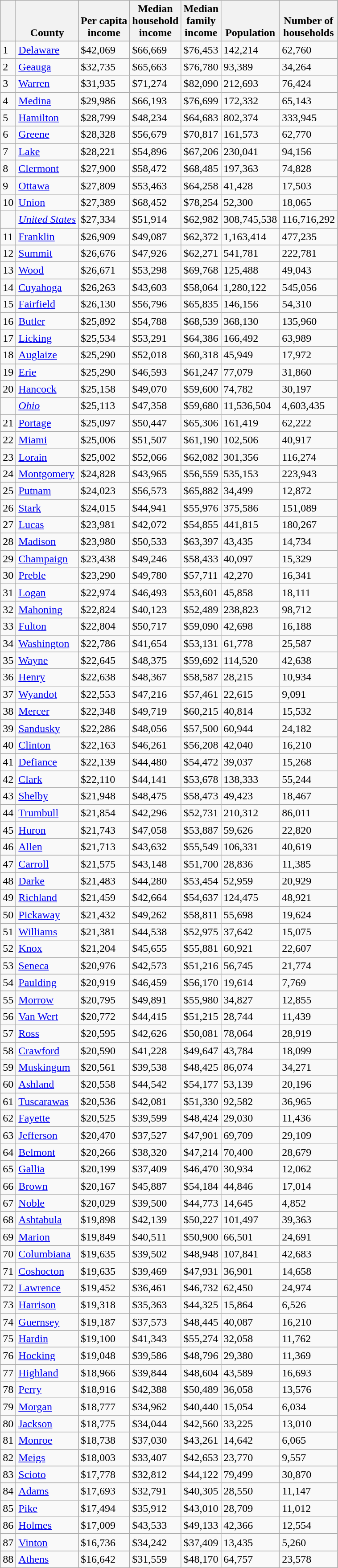<table class="wikitable sortable">
<tr valign=bottom>
<th></th>
<th>County</th>
<th>Per capita<br>income</th>
<th>Median<br>household<br>income</th>
<th>Median<br>family<br>income</th>
<th>Population</th>
<th>Number of<br>households</th>
</tr>
<tr>
<td>1</td>
<td><a href='#'>Delaware</a></td>
<td>$42,069</td>
<td>$66,669</td>
<td>$76,453</td>
<td>142,214</td>
<td>62,760</td>
</tr>
<tr>
<td>2</td>
<td><a href='#'>Geauga</a></td>
<td>$32,735</td>
<td>$65,663</td>
<td>$76,780</td>
<td>93,389</td>
<td>34,264</td>
</tr>
<tr>
<td>3</td>
<td><a href='#'>Warren</a></td>
<td>$31,935</td>
<td>$71,274</td>
<td>$82,090</td>
<td>212,693</td>
<td>76,424</td>
</tr>
<tr>
<td>4</td>
<td><a href='#'>Medina</a></td>
<td>$29,986</td>
<td>$66,193</td>
<td>$76,699</td>
<td>172,332</td>
<td>65,143</td>
</tr>
<tr>
<td>5</td>
<td><a href='#'>Hamilton</a></td>
<td>$28,799</td>
<td>$48,234</td>
<td>$64,683</td>
<td>802,374</td>
<td>333,945</td>
</tr>
<tr>
<td>6</td>
<td><a href='#'>Greene</a></td>
<td>$28,328</td>
<td>$56,679</td>
<td>$70,817</td>
<td>161,573</td>
<td>62,770</td>
</tr>
<tr>
<td>7</td>
<td><a href='#'>Lake</a></td>
<td>$28,221</td>
<td>$54,896</td>
<td>$67,206</td>
<td>230,041</td>
<td>94,156</td>
</tr>
<tr>
<td>8</td>
<td><a href='#'>Clermont</a></td>
<td>$27,900</td>
<td>$58,472</td>
<td>$68,485</td>
<td>197,363</td>
<td>74,828</td>
</tr>
<tr>
<td>9</td>
<td><a href='#'>Ottawa</a></td>
<td>$27,809</td>
<td>$53,463</td>
<td>$64,258</td>
<td>41,428</td>
<td>17,503</td>
</tr>
<tr>
<td>10</td>
<td><a href='#'>Union</a></td>
<td>$27,389</td>
<td>$68,452</td>
<td>$78,254</td>
<td>52,300</td>
<td>18,065</td>
</tr>
<tr>
<td></td>
<td><em><a href='#'>United States</a></em></td>
<td>$27,334</td>
<td>$51,914</td>
<td>$62,982</td>
<td>308,745,538</td>
<td>116,716,292</td>
</tr>
<tr>
<td>11</td>
<td><a href='#'>Franklin</a></td>
<td>$26,909</td>
<td>$49,087</td>
<td>$62,372</td>
<td>1,163,414</td>
<td>477,235</td>
</tr>
<tr>
<td>12</td>
<td><a href='#'>Summit</a></td>
<td>$26,676</td>
<td>$47,926</td>
<td>$62,271</td>
<td>541,781</td>
<td>222,781</td>
</tr>
<tr>
<td>13</td>
<td><a href='#'>Wood</a></td>
<td>$26,671</td>
<td>$53,298</td>
<td>$69,768</td>
<td>125,488</td>
<td>49,043</td>
</tr>
<tr>
<td>14</td>
<td><a href='#'>Cuyahoga</a></td>
<td>$26,263</td>
<td>$43,603</td>
<td>$58,064</td>
<td>1,280,122</td>
<td>545,056</td>
</tr>
<tr>
<td>15</td>
<td><a href='#'>Fairfield</a></td>
<td>$26,130</td>
<td>$56,796</td>
<td>$65,835</td>
<td>146,156</td>
<td>54,310</td>
</tr>
<tr>
<td>16</td>
<td><a href='#'>Butler</a></td>
<td>$25,892</td>
<td>$54,788</td>
<td>$68,539</td>
<td>368,130</td>
<td>135,960</td>
</tr>
<tr>
<td>17</td>
<td><a href='#'>Licking</a></td>
<td>$25,534</td>
<td>$53,291</td>
<td>$64,386</td>
<td>166,492</td>
<td>63,989</td>
</tr>
<tr>
<td>18</td>
<td><a href='#'>Auglaize</a></td>
<td>$25,290</td>
<td>$52,018</td>
<td>$60,318</td>
<td>45,949</td>
<td>17,972</td>
</tr>
<tr>
<td>19</td>
<td><a href='#'>Erie</a></td>
<td>$25,290</td>
<td>$46,593</td>
<td>$61,247</td>
<td>77,079</td>
<td>31,860</td>
</tr>
<tr>
<td>20</td>
<td><a href='#'>Hancock</a></td>
<td>$25,158</td>
<td>$49,070</td>
<td>$59,600</td>
<td>74,782</td>
<td>30,197</td>
</tr>
<tr>
<td></td>
<td><em><a href='#'>Ohio</a></em></td>
<td>$25,113</td>
<td>$47,358</td>
<td>$59,680</td>
<td>11,536,504</td>
<td>4,603,435</td>
</tr>
<tr>
<td>21</td>
<td><a href='#'>Portage</a></td>
<td>$25,097</td>
<td>$50,447</td>
<td>$65,306</td>
<td>161,419</td>
<td>62,222</td>
</tr>
<tr>
<td>22</td>
<td><a href='#'>Miami</a></td>
<td>$25,006</td>
<td>$51,507</td>
<td>$61,190</td>
<td>102,506</td>
<td>40,917</td>
</tr>
<tr>
<td>23</td>
<td><a href='#'>Lorain</a></td>
<td>$25,002</td>
<td>$52,066</td>
<td>$62,082</td>
<td>301,356</td>
<td>116,274</td>
</tr>
<tr>
<td>24</td>
<td><a href='#'>Montgomery</a></td>
<td>$24,828</td>
<td>$43,965</td>
<td>$56,559</td>
<td>535,153</td>
<td>223,943</td>
</tr>
<tr>
<td>25</td>
<td><a href='#'>Putnam</a></td>
<td>$24,023</td>
<td>$56,573</td>
<td>$65,882</td>
<td>34,499</td>
<td>12,872</td>
</tr>
<tr>
<td>26</td>
<td><a href='#'>Stark</a></td>
<td>$24,015</td>
<td>$44,941</td>
<td>$55,976</td>
<td>375,586</td>
<td>151,089</td>
</tr>
<tr>
<td>27</td>
<td><a href='#'>Lucas</a></td>
<td>$23,981</td>
<td>$42,072</td>
<td>$54,855</td>
<td>441,815</td>
<td>180,267</td>
</tr>
<tr>
<td>28</td>
<td><a href='#'>Madison</a></td>
<td>$23,980</td>
<td>$50,533</td>
<td>$63,397</td>
<td>43,435</td>
<td>14,734</td>
</tr>
<tr>
<td>29</td>
<td><a href='#'>Champaign</a></td>
<td>$23,438</td>
<td>$49,246</td>
<td>$58,433</td>
<td>40,097</td>
<td>15,329</td>
</tr>
<tr>
<td>30</td>
<td><a href='#'>Preble</a></td>
<td>$23,290</td>
<td>$49,780</td>
<td>$57,711</td>
<td>42,270</td>
<td>16,341</td>
</tr>
<tr>
<td>31</td>
<td><a href='#'>Logan</a></td>
<td>$22,974</td>
<td>$46,493</td>
<td>$53,601</td>
<td>45,858</td>
<td>18,111</td>
</tr>
<tr>
<td>32</td>
<td><a href='#'>Mahoning</a></td>
<td>$22,824</td>
<td>$40,123</td>
<td>$52,489</td>
<td>238,823</td>
<td>98,712</td>
</tr>
<tr>
<td>33</td>
<td><a href='#'>Fulton</a></td>
<td>$22,804</td>
<td>$50,717</td>
<td>$59,090</td>
<td>42,698</td>
<td>16,188</td>
</tr>
<tr>
<td>34</td>
<td><a href='#'>Washington</a></td>
<td>$22,786</td>
<td>$41,654</td>
<td>$53,131</td>
<td>61,778</td>
<td>25,587</td>
</tr>
<tr>
<td>35</td>
<td><a href='#'>Wayne</a></td>
<td>$22,645</td>
<td>$48,375</td>
<td>$59,692</td>
<td>114,520</td>
<td>42,638</td>
</tr>
<tr>
<td>36</td>
<td><a href='#'>Henry</a></td>
<td>$22,638</td>
<td>$48,367</td>
<td>$58,587</td>
<td>28,215</td>
<td>10,934</td>
</tr>
<tr>
<td>37</td>
<td><a href='#'>Wyandot</a></td>
<td>$22,553</td>
<td>$47,216</td>
<td>$57,461</td>
<td>22,615</td>
<td>9,091</td>
</tr>
<tr>
<td>38</td>
<td><a href='#'>Mercer</a></td>
<td>$22,348</td>
<td>$49,719</td>
<td>$60,215</td>
<td>40,814</td>
<td>15,532</td>
</tr>
<tr>
<td>39</td>
<td><a href='#'>Sandusky</a></td>
<td>$22,286</td>
<td>$48,056</td>
<td>$57,500</td>
<td>60,944</td>
<td>24,182</td>
</tr>
<tr>
<td>40</td>
<td><a href='#'>Clinton</a></td>
<td>$22,163</td>
<td>$46,261</td>
<td>$56,208</td>
<td>42,040</td>
<td>16,210</td>
</tr>
<tr>
<td>41</td>
<td><a href='#'>Defiance</a></td>
<td>$22,139</td>
<td>$44,480</td>
<td>$54,472</td>
<td>39,037</td>
<td>15,268</td>
</tr>
<tr>
<td>42</td>
<td><a href='#'>Clark</a></td>
<td>$22,110</td>
<td>$44,141</td>
<td>$53,678</td>
<td>138,333</td>
<td>55,244</td>
</tr>
<tr>
<td>43</td>
<td><a href='#'>Shelby</a></td>
<td>$21,948</td>
<td>$48,475</td>
<td>$58,473</td>
<td>49,423</td>
<td>18,467</td>
</tr>
<tr>
<td>44</td>
<td><a href='#'>Trumbull</a></td>
<td>$21,854</td>
<td>$42,296</td>
<td>$52,731</td>
<td>210,312</td>
<td>86,011</td>
</tr>
<tr>
<td>45</td>
<td><a href='#'>Huron</a></td>
<td>$21,743</td>
<td>$47,058</td>
<td>$53,887</td>
<td>59,626</td>
<td>22,820</td>
</tr>
<tr>
<td>46</td>
<td><a href='#'>Allen</a></td>
<td>$21,713</td>
<td>$43,632</td>
<td>$55,549</td>
<td>106,331</td>
<td>40,619</td>
</tr>
<tr>
<td>47</td>
<td><a href='#'>Carroll</a></td>
<td>$21,575</td>
<td>$43,148</td>
<td>$51,700</td>
<td>28,836</td>
<td>11,385</td>
</tr>
<tr>
<td>48</td>
<td><a href='#'>Darke</a></td>
<td>$21,483</td>
<td>$44,280</td>
<td>$53,454</td>
<td>52,959</td>
<td>20,929</td>
</tr>
<tr>
<td>49</td>
<td><a href='#'>Richland</a></td>
<td>$21,459</td>
<td>$42,664</td>
<td>$54,637</td>
<td>124,475</td>
<td>48,921</td>
</tr>
<tr>
<td>50</td>
<td><a href='#'>Pickaway</a></td>
<td>$21,432</td>
<td>$49,262</td>
<td>$58,811</td>
<td>55,698</td>
<td>19,624</td>
</tr>
<tr>
<td>51</td>
<td><a href='#'>Williams</a></td>
<td>$21,381</td>
<td>$44,538</td>
<td>$52,975</td>
<td>37,642</td>
<td>15,075</td>
</tr>
<tr>
<td>52</td>
<td><a href='#'>Knox</a></td>
<td>$21,204</td>
<td>$45,655</td>
<td>$55,881</td>
<td>60,921</td>
<td>22,607</td>
</tr>
<tr>
<td>53</td>
<td><a href='#'>Seneca</a></td>
<td>$20,976</td>
<td>$42,573</td>
<td>$51,216</td>
<td>56,745</td>
<td>21,774</td>
</tr>
<tr>
<td>54</td>
<td><a href='#'>Paulding</a></td>
<td>$20,919</td>
<td>$46,459</td>
<td>$56,170</td>
<td>19,614</td>
<td>7,769</td>
</tr>
<tr>
<td>55</td>
<td><a href='#'>Morrow</a></td>
<td>$20,795</td>
<td>$49,891</td>
<td>$55,980</td>
<td>34,827</td>
<td>12,855</td>
</tr>
<tr>
<td>56</td>
<td><a href='#'>Van Wert</a></td>
<td>$20,772</td>
<td>$44,415</td>
<td>$51,215</td>
<td>28,744</td>
<td>11,439</td>
</tr>
<tr>
<td>57</td>
<td><a href='#'>Ross</a></td>
<td>$20,595</td>
<td>$42,626</td>
<td>$50,081</td>
<td>78,064</td>
<td>28,919</td>
</tr>
<tr>
<td>58</td>
<td><a href='#'>Crawford</a></td>
<td>$20,590</td>
<td>$41,228</td>
<td>$49,647</td>
<td>43,784</td>
<td>18,099</td>
</tr>
<tr>
<td>59</td>
<td><a href='#'>Muskingum</a></td>
<td>$20,561</td>
<td>$39,538</td>
<td>$48,425</td>
<td>86,074</td>
<td>34,271</td>
</tr>
<tr>
<td>60</td>
<td><a href='#'>Ashland</a></td>
<td>$20,558</td>
<td>$44,542</td>
<td>$54,177</td>
<td>53,139</td>
<td>20,196</td>
</tr>
<tr>
<td>61</td>
<td><a href='#'>Tuscarawas</a></td>
<td>$20,536</td>
<td>$42,081</td>
<td>$51,330</td>
<td>92,582</td>
<td>36,965</td>
</tr>
<tr>
<td>62</td>
<td><a href='#'>Fayette</a></td>
<td>$20,525</td>
<td>$39,599</td>
<td>$48,424</td>
<td>29,030</td>
<td>11,436</td>
</tr>
<tr>
<td>63</td>
<td><a href='#'>Jefferson</a></td>
<td>$20,470</td>
<td>$37,527</td>
<td>$47,901</td>
<td>69,709</td>
<td>29,109</td>
</tr>
<tr>
<td>64</td>
<td><a href='#'>Belmont</a></td>
<td>$20,266</td>
<td>$38,320</td>
<td>$47,214</td>
<td>70,400</td>
<td>28,679</td>
</tr>
<tr>
<td>65</td>
<td><a href='#'>Gallia</a></td>
<td>$20,199</td>
<td>$37,409</td>
<td>$46,470</td>
<td>30,934</td>
<td>12,062</td>
</tr>
<tr>
<td>66</td>
<td><a href='#'>Brown</a></td>
<td>$20,167</td>
<td>$45,887</td>
<td>$54,184</td>
<td>44,846</td>
<td>17,014</td>
</tr>
<tr>
<td>67</td>
<td><a href='#'>Noble</a></td>
<td>$20,029</td>
<td>$39,500</td>
<td>$44,773</td>
<td>14,645</td>
<td>4,852</td>
</tr>
<tr>
<td>68</td>
<td><a href='#'>Ashtabula</a></td>
<td>$19,898</td>
<td>$42,139</td>
<td>$50,227</td>
<td>101,497</td>
<td>39,363</td>
</tr>
<tr>
<td>69</td>
<td><a href='#'>Marion</a></td>
<td>$19,849</td>
<td>$40,511</td>
<td>$50,900</td>
<td>66,501</td>
<td>24,691</td>
</tr>
<tr>
<td>70</td>
<td><a href='#'>Columbiana</a></td>
<td>$19,635</td>
<td>$39,502</td>
<td>$48,948</td>
<td>107,841</td>
<td>42,683</td>
</tr>
<tr>
<td>71</td>
<td><a href='#'>Coshocton</a></td>
<td>$19,635</td>
<td>$39,469</td>
<td>$47,931</td>
<td>36,901</td>
<td>14,658</td>
</tr>
<tr>
<td>72</td>
<td><a href='#'>Lawrence</a></td>
<td>$19,452</td>
<td>$36,461</td>
<td>$46,732</td>
<td>62,450</td>
<td>24,974</td>
</tr>
<tr>
<td>73</td>
<td><a href='#'>Harrison</a></td>
<td>$19,318</td>
<td>$35,363</td>
<td>$44,325</td>
<td>15,864</td>
<td>6,526</td>
</tr>
<tr>
<td>74</td>
<td><a href='#'>Guernsey</a></td>
<td>$19,187</td>
<td>$37,573</td>
<td>$48,445</td>
<td>40,087</td>
<td>16,210</td>
</tr>
<tr>
<td>75</td>
<td><a href='#'>Hardin</a></td>
<td>$19,100</td>
<td>$41,343</td>
<td>$55,274</td>
<td>32,058</td>
<td>11,762</td>
</tr>
<tr>
<td>76</td>
<td><a href='#'>Hocking</a></td>
<td>$19,048</td>
<td>$39,586</td>
<td>$48,796</td>
<td>29,380</td>
<td>11,369</td>
</tr>
<tr>
<td>77</td>
<td><a href='#'>Highland</a></td>
<td>$18,966</td>
<td>$39,844</td>
<td>$48,604</td>
<td>43,589</td>
<td>16,693</td>
</tr>
<tr>
<td>78</td>
<td><a href='#'>Perry</a></td>
<td>$18,916</td>
<td>$42,388</td>
<td>$50,489</td>
<td>36,058</td>
<td>13,576</td>
</tr>
<tr>
<td>79</td>
<td><a href='#'>Morgan</a></td>
<td>$18,777</td>
<td>$34,962</td>
<td>$40,440</td>
<td>15,054</td>
<td>6,034</td>
</tr>
<tr>
<td>80</td>
<td><a href='#'>Jackson</a></td>
<td>$18,775</td>
<td>$34,044</td>
<td>$42,560</td>
<td>33,225</td>
<td>13,010</td>
</tr>
<tr>
<td>81</td>
<td><a href='#'>Monroe</a></td>
<td>$18,738</td>
<td>$37,030</td>
<td>$43,261</td>
<td>14,642</td>
<td>6,065</td>
</tr>
<tr>
<td>82</td>
<td><a href='#'>Meigs</a></td>
<td>$18,003</td>
<td>$33,407</td>
<td>$42,653</td>
<td>23,770</td>
<td>9,557</td>
</tr>
<tr>
<td>83</td>
<td><a href='#'>Scioto</a></td>
<td>$17,778</td>
<td>$32,812</td>
<td>$44,122</td>
<td>79,499</td>
<td>30,870</td>
</tr>
<tr>
<td>84</td>
<td><a href='#'>Adams</a></td>
<td>$17,693</td>
<td>$32,791</td>
<td>$40,305</td>
<td>28,550</td>
<td>11,147</td>
</tr>
<tr>
<td>85</td>
<td><a href='#'>Pike</a></td>
<td>$17,494</td>
<td>$35,912</td>
<td>$43,010</td>
<td>28,709</td>
<td>11,012</td>
</tr>
<tr>
<td>86</td>
<td><a href='#'>Holmes</a></td>
<td>$17,009</td>
<td>$43,533</td>
<td>$49,133</td>
<td>42,366</td>
<td>12,554</td>
</tr>
<tr>
<td>87</td>
<td><a href='#'>Vinton</a></td>
<td>$16,736</td>
<td>$34,242</td>
<td>$37,409</td>
<td>13,435</td>
<td>5,260</td>
</tr>
<tr>
<td>88</td>
<td><a href='#'>Athens</a></td>
<td>$16,642</td>
<td>$31,559</td>
<td>$48,170</td>
<td>64,757</td>
<td>23,578</td>
</tr>
</table>
